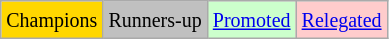<table class="wikitable">
<tr>
<td bgcolor=gold><small>Champions</small></td>
<td bgcolor=silver><small>Runners-up</small></td>
<td bgcolor="#CCFFCC"><small><a href='#'>Promoted</a></small></td>
<td bgcolor="#FFCCCC"><small><a href='#'>Relegated</a></small></td>
</tr>
</table>
